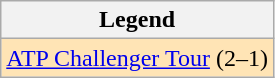<table class="wikitable">
<tr>
<th>Legend</th>
</tr>
<tr style="background:moccasin">
<td><a href='#'>ATP Challenger Tour</a> (2–1)</td>
</tr>
</table>
